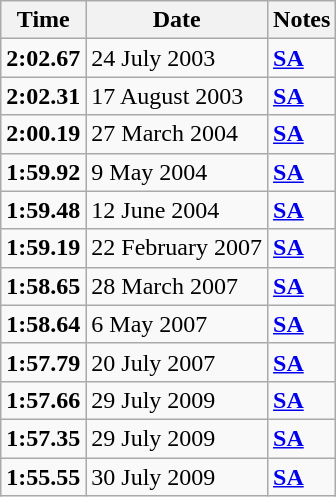<table class="wikitable">
<tr>
<th>Time</th>
<th>Date</th>
<th>Notes</th>
</tr>
<tr>
<td><strong>2:02.67</strong></td>
<td>24 July 2003</td>
<td><strong><a href='#'>SA</a></strong></td>
</tr>
<tr>
<td><strong>2:02.31</strong></td>
<td>17 August 2003</td>
<td><strong><a href='#'>SA</a></strong></td>
</tr>
<tr>
<td><strong>2:00.19</strong></td>
<td>27 March 2004</td>
<td><strong><a href='#'>SA</a></strong></td>
</tr>
<tr>
<td><strong>1:59.92</strong></td>
<td>9 May 2004</td>
<td><strong><a href='#'>SA</a></strong></td>
</tr>
<tr>
<td><strong>1:59.48</strong></td>
<td>12 June 2004</td>
<td><strong><a href='#'>SA</a></strong></td>
</tr>
<tr>
<td><strong>1:59.19</strong></td>
<td>22 February 2007</td>
<td><strong><a href='#'>SA</a></strong></td>
</tr>
<tr>
<td><strong>1:58.65</strong></td>
<td>28 March 2007</td>
<td><strong><a href='#'>SA</a></strong></td>
</tr>
<tr>
<td><strong>1:58.64</strong></td>
<td>6 May 2007</td>
<td><strong><a href='#'>SA</a></strong></td>
</tr>
<tr>
<td><strong>1:57.79</strong></td>
<td>20 July 2007</td>
<td><strong><a href='#'>SA</a></strong></td>
</tr>
<tr>
<td><strong>1:57.66</strong></td>
<td>29 July 2009</td>
<td><strong><a href='#'>SA</a></strong></td>
</tr>
<tr>
<td><strong>1:57.35</strong></td>
<td>29 July 2009</td>
<td><strong><a href='#'>SA</a></strong></td>
</tr>
<tr>
<td><strong>1:55.55</strong></td>
<td>30 July 2009</td>
<td><strong><a href='#'>SA</a></strong></td>
</tr>
</table>
